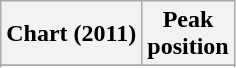<table class="wikitable sortable plainrowheaders">
<tr>
<th>Chart (2011)</th>
<th>Peak<br>position</th>
</tr>
<tr>
</tr>
<tr>
</tr>
<tr>
</tr>
<tr>
</tr>
</table>
